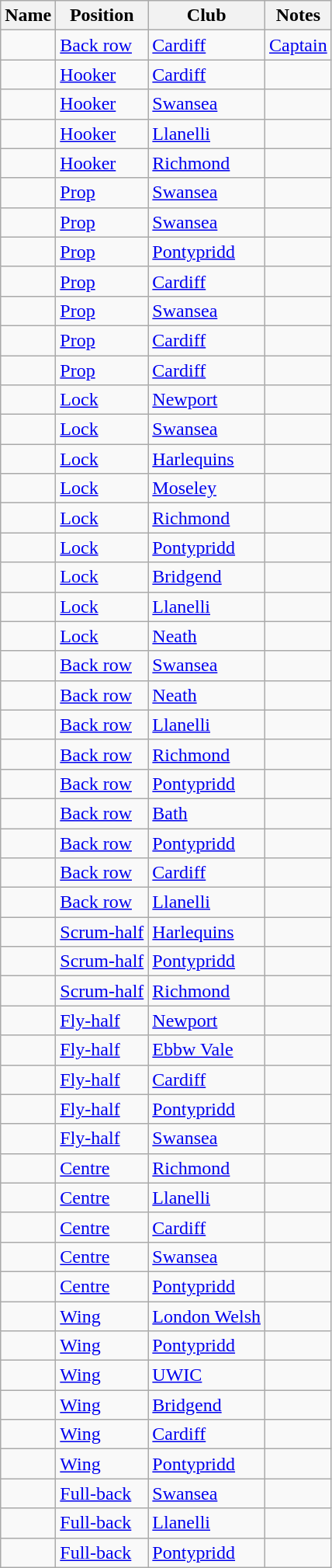<table class="wikitable sortable">
<tr>
<th>Name</th>
<th>Position</th>
<th>Club</th>
<th class="unsortable">Notes</th>
</tr>
<tr>
<td></td>
<td><a href='#'>Back row</a></td>
<td><a href='#'>Cardiff</a></td>
<td><a href='#'>Captain</a></td>
</tr>
<tr>
<td></td>
<td><a href='#'>Hooker</a></td>
<td><a href='#'>Cardiff</a></td>
<td></td>
</tr>
<tr>
<td></td>
<td><a href='#'>Hooker</a></td>
<td><a href='#'>Swansea</a></td>
<td></td>
</tr>
<tr>
<td></td>
<td><a href='#'>Hooker</a></td>
<td><a href='#'>Llanelli</a></td>
<td></td>
</tr>
<tr>
<td></td>
<td><a href='#'>Hooker</a></td>
<td><a href='#'>Richmond</a></td>
<td></td>
</tr>
<tr>
<td></td>
<td><a href='#'>Prop</a></td>
<td><a href='#'>Swansea</a></td>
<td></td>
</tr>
<tr>
<td></td>
<td><a href='#'>Prop</a></td>
<td><a href='#'>Swansea</a></td>
<td></td>
</tr>
<tr>
<td></td>
<td><a href='#'>Prop</a></td>
<td><a href='#'>Pontypridd</a></td>
<td></td>
</tr>
<tr>
<td></td>
<td><a href='#'>Prop</a></td>
<td><a href='#'>Cardiff</a></td>
<td></td>
</tr>
<tr>
<td></td>
<td><a href='#'>Prop</a></td>
<td><a href='#'>Swansea</a></td>
<td></td>
</tr>
<tr>
<td></td>
<td><a href='#'>Prop</a></td>
<td><a href='#'>Cardiff</a></td>
<td></td>
</tr>
<tr>
<td></td>
<td><a href='#'>Prop</a></td>
<td><a href='#'>Cardiff</a></td>
<td></td>
</tr>
<tr>
<td></td>
<td><a href='#'>Lock</a></td>
<td><a href='#'>Newport</a></td>
<td></td>
</tr>
<tr>
<td></td>
<td><a href='#'>Lock</a></td>
<td><a href='#'>Swansea</a></td>
<td></td>
</tr>
<tr>
<td></td>
<td><a href='#'>Lock</a></td>
<td><a href='#'>Harlequins</a></td>
<td></td>
</tr>
<tr>
<td></td>
<td><a href='#'>Lock</a></td>
<td><a href='#'>Moseley</a></td>
<td></td>
</tr>
<tr>
<td></td>
<td><a href='#'>Lock</a></td>
<td><a href='#'>Richmond</a></td>
<td></td>
</tr>
<tr>
<td></td>
<td><a href='#'>Lock</a></td>
<td><a href='#'>Pontypridd</a></td>
<td></td>
</tr>
<tr>
<td></td>
<td><a href='#'>Lock</a></td>
<td><a href='#'>Bridgend</a></td>
<td></td>
</tr>
<tr>
<td></td>
<td><a href='#'>Lock</a></td>
<td><a href='#'>Llanelli</a></td>
<td></td>
</tr>
<tr>
<td></td>
<td><a href='#'>Lock</a></td>
<td><a href='#'>Neath</a></td>
<td></td>
</tr>
<tr>
<td></td>
<td><a href='#'>Back row</a></td>
<td><a href='#'>Swansea</a></td>
<td></td>
</tr>
<tr>
<td></td>
<td><a href='#'>Back row</a></td>
<td><a href='#'>Neath</a></td>
<td></td>
</tr>
<tr>
<td></td>
<td><a href='#'>Back row</a></td>
<td><a href='#'>Llanelli</a></td>
<td></td>
</tr>
<tr>
<td></td>
<td><a href='#'>Back row</a></td>
<td><a href='#'>Richmond</a></td>
<td></td>
</tr>
<tr>
<td></td>
<td><a href='#'>Back row</a></td>
<td><a href='#'>Pontypridd</a></td>
<td></td>
</tr>
<tr>
<td></td>
<td><a href='#'>Back row</a></td>
<td><a href='#'>Bath</a></td>
<td></td>
</tr>
<tr>
<td></td>
<td><a href='#'>Back row</a></td>
<td><a href='#'>Pontypridd</a></td>
<td></td>
</tr>
<tr>
<td></td>
<td><a href='#'>Back row</a></td>
<td><a href='#'>Cardiff</a></td>
<td></td>
</tr>
<tr>
<td></td>
<td><a href='#'>Back row</a></td>
<td><a href='#'>Llanelli</a></td>
<td></td>
</tr>
<tr>
<td></td>
<td><a href='#'>Scrum-half</a></td>
<td><a href='#'>Harlequins</a></td>
<td></td>
</tr>
<tr>
<td></td>
<td><a href='#'>Scrum-half</a></td>
<td><a href='#'>Pontypridd</a></td>
<td></td>
</tr>
<tr>
<td></td>
<td><a href='#'>Scrum-half</a></td>
<td><a href='#'>Richmond</a></td>
<td></td>
</tr>
<tr>
<td></td>
<td><a href='#'>Fly-half</a></td>
<td><a href='#'>Newport</a></td>
<td></td>
</tr>
<tr>
<td></td>
<td><a href='#'>Fly-half</a></td>
<td><a href='#'>Ebbw Vale</a></td>
<td></td>
</tr>
<tr>
<td></td>
<td><a href='#'>Fly-half</a></td>
<td><a href='#'>Cardiff</a></td>
<td></td>
</tr>
<tr>
<td></td>
<td><a href='#'>Fly-half</a></td>
<td><a href='#'>Pontypridd</a></td>
<td></td>
</tr>
<tr>
<td></td>
<td><a href='#'>Fly-half</a></td>
<td><a href='#'>Swansea</a></td>
<td></td>
</tr>
<tr>
<td></td>
<td><a href='#'>Centre</a></td>
<td><a href='#'>Richmond</a></td>
<td></td>
</tr>
<tr>
<td></td>
<td><a href='#'>Centre</a></td>
<td><a href='#'>Llanelli</a></td>
<td></td>
</tr>
<tr>
<td></td>
<td><a href='#'>Centre</a></td>
<td><a href='#'>Cardiff</a></td>
<td></td>
</tr>
<tr>
<td></td>
<td><a href='#'>Centre</a></td>
<td><a href='#'>Swansea</a></td>
<td></td>
</tr>
<tr>
<td></td>
<td><a href='#'>Centre</a></td>
<td><a href='#'>Pontypridd</a></td>
<td></td>
</tr>
<tr>
<td></td>
<td><a href='#'>Wing</a></td>
<td><a href='#'>London Welsh</a></td>
<td></td>
</tr>
<tr>
<td></td>
<td><a href='#'>Wing</a></td>
<td><a href='#'>Pontypridd</a></td>
<td></td>
</tr>
<tr>
<td></td>
<td><a href='#'>Wing</a></td>
<td><a href='#'>UWIC</a></td>
<td></td>
</tr>
<tr>
<td></td>
<td><a href='#'>Wing</a></td>
<td><a href='#'>Bridgend</a></td>
<td></td>
</tr>
<tr>
<td></td>
<td><a href='#'>Wing</a></td>
<td><a href='#'>Cardiff</a></td>
<td></td>
</tr>
<tr>
<td></td>
<td><a href='#'>Wing</a></td>
<td><a href='#'>Pontypridd</a></td>
<td></td>
</tr>
<tr>
<td></td>
<td><a href='#'>Full-back</a></td>
<td><a href='#'>Swansea</a></td>
<td></td>
</tr>
<tr>
<td></td>
<td><a href='#'>Full-back</a></td>
<td><a href='#'>Llanelli</a></td>
<td></td>
</tr>
<tr>
<td></td>
<td><a href='#'>Full-back</a></td>
<td><a href='#'>Pontypridd</a></td>
<td></td>
</tr>
</table>
